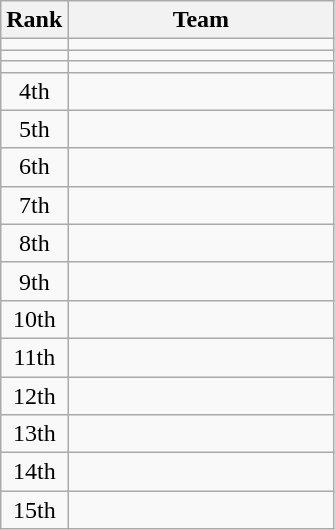<table class=wikitable style="text-align:center;">
<tr>
<th>Rank</th>
<th width=170>Team</th>
</tr>
<tr>
<td></td>
<td align=left></td>
</tr>
<tr>
<td></td>
<td align=left></td>
</tr>
<tr>
<td></td>
<td align=left></td>
</tr>
<tr>
<td>4th</td>
<td align=left></td>
</tr>
<tr>
<td>5th</td>
<td align=left></td>
</tr>
<tr>
<td>6th</td>
<td align=left></td>
</tr>
<tr>
<td>7th</td>
<td align=left></td>
</tr>
<tr>
<td>8th</td>
<td align=left></td>
</tr>
<tr>
<td>9th</td>
<td align=left></td>
</tr>
<tr>
<td>10th</td>
<td align=left></td>
</tr>
<tr>
<td>11th</td>
<td align=left></td>
</tr>
<tr>
<td>12th</td>
<td align=left></td>
</tr>
<tr>
<td>13th</td>
<td align=left></td>
</tr>
<tr>
<td>14th</td>
<td align=left></td>
</tr>
<tr>
<td>15th</td>
<td align=left></td>
</tr>
</table>
